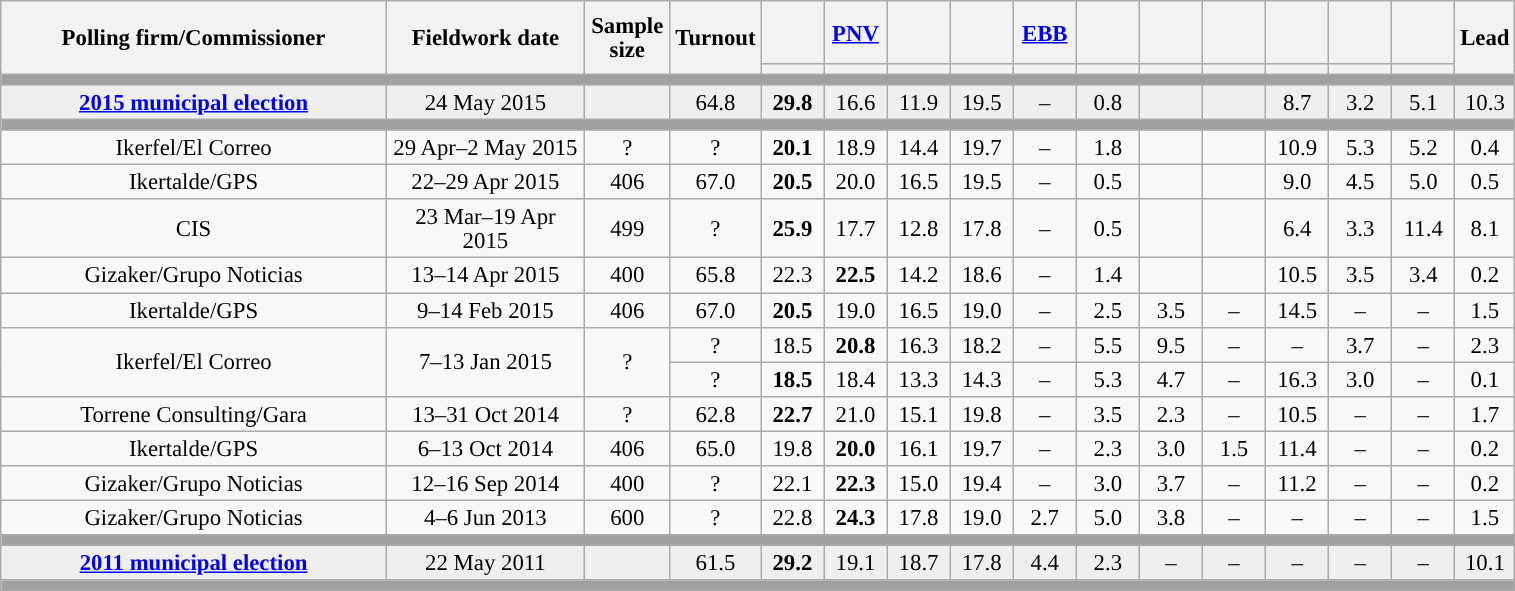<table class="wikitable collapsible collapsed" style="text-align:center; font-size:95%; line-height:16px;">
<tr style="height:42px;">
<th style="width:250px;" rowspan="2">Polling firm/Commissioner</th>
<th style="width:125px;" rowspan="2">Fieldwork date</th>
<th style="width:50px;" rowspan="2">Sample size</th>
<th style="width:45px;" rowspan="2">Turnout</th>
<th style="width:35px;"></th>
<th style="width:35px;"><a href='#'>PNV</a></th>
<th style="width:35px;"></th>
<th style="width:35px;"></th>
<th style="width:35px;"><a href='#'>EBB</a></th>
<th style="width:35px;"></th>
<th style="width:35px;"></th>
<th style="width:35px;"></th>
<th style="width:35px;"></th>
<th style="width:35px;"></th>
<th style="width:35px;"></th>
<th style="width:30px;" rowspan="2">Lead</th>
</tr>
<tr>
<th style="color:inherit;background:"></th>
<th style="color:inherit;background:"></th>
<th style="color:inherit;background:"></th>
<th style="color:inherit;background:"></th>
<th style="color:inherit;background:"></th>
<th style="color:inherit;background:"></th>
<th style="color:inherit;background:"></th>
<th style="color:inherit;background:"></th>
<th style="color:inherit;background:"></th>
<th style="color:inherit;background:"></th>
<th style="color:inherit;background:"></th>
</tr>
<tr>
<td colspan="16" style="background:#A0A0A0"></td>
</tr>
<tr style="background:#EFEFEF;">
<td><strong><a href='#'>2015 municipal election</a></strong></td>
<td>24 May 2015</td>
<td></td>
<td>64.8</td>
<td><strong>29.8</strong><br></td>
<td>16.6<br></td>
<td>11.9<br></td>
<td>19.5<br></td>
<td>–</td>
<td>0.8<br></td>
<td></td>
<td></td>
<td>8.7<br></td>
<td>3.2<br></td>
<td>5.1<br></td>
<td style="background:">10.3</td>
</tr>
<tr>
<td colspan="16" style="background:#A0A0A0"></td>
</tr>
<tr>
<td>Ikerfel/El Correo</td>
<td>29 Apr–2 May 2015</td>
<td>?</td>
<td>?</td>
<td><strong>20.1</strong><br></td>
<td>18.9<br></td>
<td>14.4<br></td>
<td>19.7<br></td>
<td>–</td>
<td>1.8<br></td>
<td></td>
<td></td>
<td>10.9<br></td>
<td>5.3<br></td>
<td>5.2<br></td>
<td style="background:">0.4</td>
</tr>
<tr>
<td>Ikertalde/GPS</td>
<td>22–29 Apr 2015</td>
<td>406</td>
<td>67.0</td>
<td><strong>20.5</strong><br></td>
<td>20.0<br></td>
<td>16.5<br></td>
<td>19.5<br></td>
<td>–</td>
<td>0.5<br></td>
<td></td>
<td></td>
<td>9.0<br></td>
<td>4.5<br></td>
<td>5.0<br></td>
<td style="background:">0.5</td>
</tr>
<tr>
<td>CIS</td>
<td>23 Mar–19 Apr 2015</td>
<td>499</td>
<td>?</td>
<td><strong>25.9</strong><br></td>
<td>17.7<br></td>
<td>12.8<br></td>
<td>17.8<br></td>
<td>–</td>
<td>0.5<br></td>
<td></td>
<td></td>
<td>6.4<br></td>
<td>3.3<br></td>
<td>11.4<br></td>
<td style="background:">8.1</td>
</tr>
<tr>
<td>Gizaker/Grupo Noticias</td>
<td>13–14 Apr 2015</td>
<td>400</td>
<td>65.8</td>
<td>22.3<br></td>
<td><strong>22.5</strong><br></td>
<td>14.2<br></td>
<td>18.6<br></td>
<td>–</td>
<td>1.4<br></td>
<td></td>
<td></td>
<td>10.5<br></td>
<td>3.5<br></td>
<td>3.4<br></td>
<td style="background:">0.2</td>
</tr>
<tr>
<td>Ikertalde/GPS</td>
<td>9–14 Feb 2015</td>
<td>406</td>
<td>67.0</td>
<td><strong>20.5</strong><br></td>
<td>19.0<br></td>
<td>16.5<br></td>
<td>19.0<br></td>
<td>–</td>
<td>2.5<br></td>
<td>3.5<br></td>
<td>–</td>
<td>14.5<br></td>
<td>–</td>
<td>–</td>
<td style="background:">1.5</td>
</tr>
<tr>
<td rowspan="2">Ikerfel/El Correo</td>
<td rowspan="2">7–13 Jan 2015</td>
<td rowspan="2">?</td>
<td>?</td>
<td>18.5<br></td>
<td><strong>20.8</strong><br></td>
<td>16.3<br></td>
<td>18.2<br></td>
<td>–</td>
<td>5.5<br></td>
<td>9.5<br></td>
<td>–</td>
<td>–</td>
<td>3.7<br></td>
<td>–</td>
<td style="background:">2.3</td>
</tr>
<tr>
<td>?</td>
<td><strong>18.5</strong><br></td>
<td>18.4<br></td>
<td>13.3<br></td>
<td>14.3<br></td>
<td>–</td>
<td>5.3<br></td>
<td>4.7<br></td>
<td>–</td>
<td>16.3<br></td>
<td>3.0<br></td>
<td>–</td>
<td style="background:">0.1</td>
</tr>
<tr>
<td>Torrene Consulting/Gara</td>
<td>13–31 Oct 2014</td>
<td>?</td>
<td>62.8</td>
<td><strong>22.7</strong><br></td>
<td>21.0<br></td>
<td>15.1<br></td>
<td>19.8<br></td>
<td>–</td>
<td>3.5<br></td>
<td>2.3<br></td>
<td>–</td>
<td>10.5<br></td>
<td>–</td>
<td>–</td>
<td style="background:">1.7</td>
</tr>
<tr>
<td>Ikertalde/GPS</td>
<td>6–13 Oct 2014</td>
<td>406</td>
<td>65.0</td>
<td>19.8<br></td>
<td><strong>20.0</strong><br></td>
<td>16.1<br></td>
<td>19.7<br></td>
<td>–</td>
<td>2.3<br></td>
<td>3.0<br></td>
<td>1.5<br></td>
<td>11.4<br></td>
<td>–</td>
<td>–</td>
<td style="background:">0.2</td>
</tr>
<tr>
<td>Gizaker/Grupo Noticias</td>
<td>12–16 Sep 2014</td>
<td>400</td>
<td>?</td>
<td>22.1<br></td>
<td><strong>22.3</strong><br></td>
<td>15.0<br></td>
<td>19.4<br></td>
<td>–</td>
<td>3.0<br></td>
<td>3.7<br></td>
<td>–</td>
<td>11.2<br></td>
<td>–</td>
<td>–</td>
<td style="background:">0.2</td>
</tr>
<tr>
<td>Gizaker/Grupo Noticias</td>
<td>4–6 Jun 2013</td>
<td>600</td>
<td>?</td>
<td>22.8<br></td>
<td><strong>24.3</strong><br></td>
<td>17.8<br></td>
<td>19.0<br></td>
<td>2.7<br></td>
<td>5.0<br></td>
<td>3.8<br></td>
<td>–</td>
<td>–</td>
<td>–</td>
<td>–</td>
<td style="background:">1.5</td>
</tr>
<tr>
<td colspan="16" style="background:#A0A0A0"></td>
</tr>
<tr style="background:#EFEFEF;">
<td><strong><a href='#'>2011 municipal election</a></strong></td>
<td>22 May 2011</td>
<td></td>
<td>61.5</td>
<td><strong>29.2</strong><br></td>
<td>19.1<br></td>
<td>18.7<br></td>
<td>17.8<br></td>
<td>4.4<br></td>
<td>2.3<br></td>
<td>–</td>
<td>–</td>
<td>–</td>
<td>–</td>
<td>–</td>
<td style="background:">10.1</td>
</tr>
<tr>
<td colspan="16" style="background:#A0A0A0"></td>
</tr>
</table>
